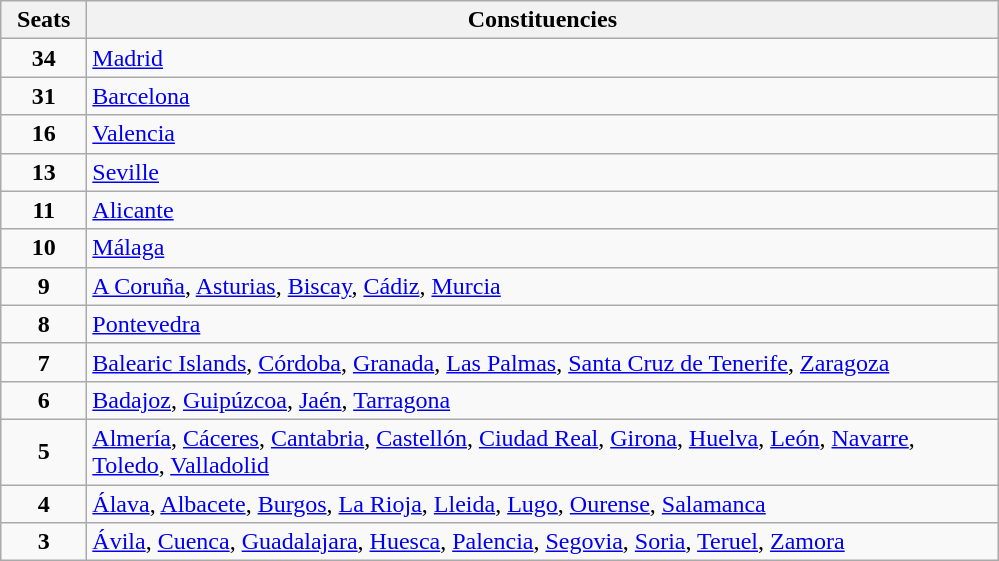<table class="wikitable" style="text-align:left;">
<tr>
<th width="50">Seats</th>
<th width="600">Constituencies</th>
</tr>
<tr>
<td align="center"><strong>34</strong></td>
<td><a href='#'>Madrid</a></td>
</tr>
<tr>
<td align="center"><strong>31</strong></td>
<td><a href='#'>Barcelona</a></td>
</tr>
<tr>
<td align="center"><strong>16</strong></td>
<td><a href='#'>Valencia</a></td>
</tr>
<tr>
<td align="center"><strong>13</strong></td>
<td><a href='#'>Seville</a></td>
</tr>
<tr>
<td align="center"><strong>11</strong></td>
<td><a href='#'>Alicante</a></td>
</tr>
<tr>
<td align="center"><strong>10</strong></td>
<td><a href='#'>Málaga</a></td>
</tr>
<tr>
<td align="center"><strong>9</strong></td>
<td><a href='#'>A Coruña</a>, <a href='#'>Asturias</a>, <a href='#'>Biscay</a>, <a href='#'>Cádiz</a>, <a href='#'>Murcia</a></td>
</tr>
<tr>
<td align="center"><strong>8</strong></td>
<td><a href='#'>Pontevedra</a></td>
</tr>
<tr>
<td align="center"><strong>7</strong></td>
<td><a href='#'>Balearic Islands</a>, <a href='#'>Córdoba</a>, <a href='#'>Granada</a>, <a href='#'>Las Palmas</a>, <a href='#'>Santa Cruz de Tenerife</a>, <a href='#'>Zaragoza</a></td>
</tr>
<tr>
<td align="center"><strong>6</strong></td>
<td><a href='#'>Badajoz</a>, <a href='#'>Guipúzcoa</a>, <a href='#'>Jaén</a>, <a href='#'>Tarragona</a></td>
</tr>
<tr>
<td align="center"><strong>5</strong></td>
<td><a href='#'>Almería</a>, <a href='#'>Cáceres</a>, <a href='#'>Cantabria</a>, <a href='#'>Castellón</a>, <a href='#'>Ciudad Real</a>, <a href='#'>Girona</a>, <a href='#'>Huelva</a>, <a href='#'>León</a>, <a href='#'>Navarre</a>, <a href='#'>Toledo</a>, <a href='#'>Valladolid</a></td>
</tr>
<tr>
<td align="center"><strong>4</strong></td>
<td><a href='#'>Álava</a>, <a href='#'>Albacete</a>, <a href='#'>Burgos</a>, <a href='#'>La Rioja</a>, <a href='#'>Lleida</a>, <a href='#'>Lugo</a>, <a href='#'>Ourense</a>, <a href='#'>Salamanca</a></td>
</tr>
<tr>
<td align="center"><strong>3</strong></td>
<td><a href='#'>Ávila</a>, <a href='#'>Cuenca</a>, <a href='#'>Guadalajara</a>, <a href='#'>Huesca</a>, <a href='#'>Palencia</a>, <a href='#'>Segovia</a>, <a href='#'>Soria</a>, <a href='#'>Teruel</a>, <a href='#'>Zamora</a></td>
</tr>
</table>
